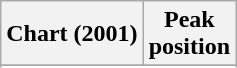<table class="wikitable sortable plainrowheaders" style="text-align:center">
<tr>
<th scope="col">Chart (2001)</th>
<th scope="col">Peak<br>position</th>
</tr>
<tr>
</tr>
<tr>
</tr>
</table>
